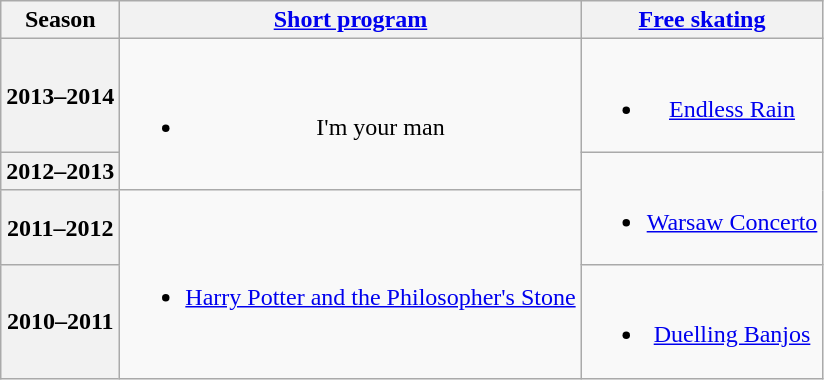<table class=wikitable style=text-align:center>
<tr>
<th>Season</th>
<th><a href='#'>Short program</a></th>
<th><a href='#'>Free skating</a></th>
</tr>
<tr>
<th>2013–2014</th>
<td rowspan=2><br><ul><li>I'm your man <br></li></ul></td>
<td><br><ul><li><a href='#'>Endless Rain</a> <br></li></ul></td>
</tr>
<tr>
<th>2012–2013</th>
<td rowspan=2><br><ul><li><a href='#'>Warsaw Concerto</a> <br></li></ul></td>
</tr>
<tr>
<th>2011–2012</th>
<td rowspan=2><br><ul><li><a href='#'>Harry Potter and the Philosopher's Stone</a> <br></li></ul></td>
</tr>
<tr>
<th>2010–2011</th>
<td><br><ul><li><a href='#'>Duelling Banjos</a> <br></li></ul></td>
</tr>
</table>
